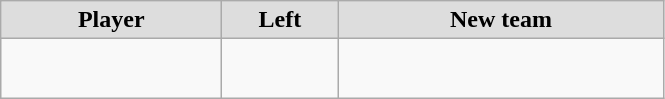<table class="wikitable" style="text-align: center">
<tr align="center"  bgcolor="#dddddd">
<td style="width:140px"><strong>Player</strong></td>
<td style="width:70px"><strong>Left</strong></td>
<td style="width:210px"><strong>New team</strong></td>
</tr>
<tr style="height:40px">
<td></td>
<td style="font-size: 80%"></td>
<td></td>
</tr>
</table>
